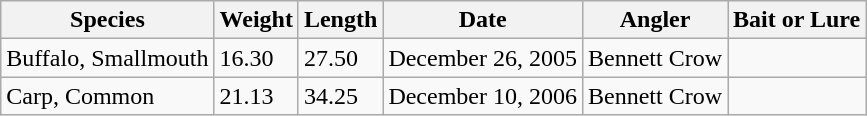<table class="wikitable">
<tr>
<th>Species</th>
<th>Weight</th>
<th>Length</th>
<th>Date</th>
<th>Angler</th>
<th>Bait or Lure</th>
</tr>
<tr>
<td>Buffalo, Smallmouth</td>
<td>16.30</td>
<td>27.50</td>
<td>December 26, 2005</td>
<td>Bennett Crow</td>
<td></td>
</tr>
<tr>
<td>Carp, Common</td>
<td>21.13</td>
<td>34.25</td>
<td>December 10, 2006</td>
<td>Bennett Crow</td>
<td></td>
</tr>
</table>
